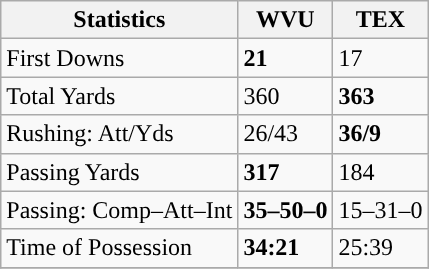<table class="wikitable" style="float: left;">
<tr>
<th>Statistics</th>
<th>WVU</th>
<th>TEX</th>
</tr>
<tr>
<td>First Downs</td>
<td><strong>21</strong></td>
<td>17</td>
</tr>
<tr>
<td>Total Yards</td>
<td>360</td>
<td><strong>363</strong></td>
</tr>
<tr>
<td>Rushing: Att/Yds</td>
<td>26/43</td>
<td><strong>36/9</strong></td>
</tr>
<tr>
<td>Passing Yards</td>
<td><strong>317</strong></td>
<td>184</td>
</tr>
<tr>
<td>Passing: Comp–Att–Int</td>
<td><strong>35–50–0</strong></td>
<td>15–31–0</td>
</tr>
<tr>
<td>Time of Possession</td>
<td><strong>34:21</strong></td>
<td>25:39</td>
</tr>
<tr>
</tr>
</table>
